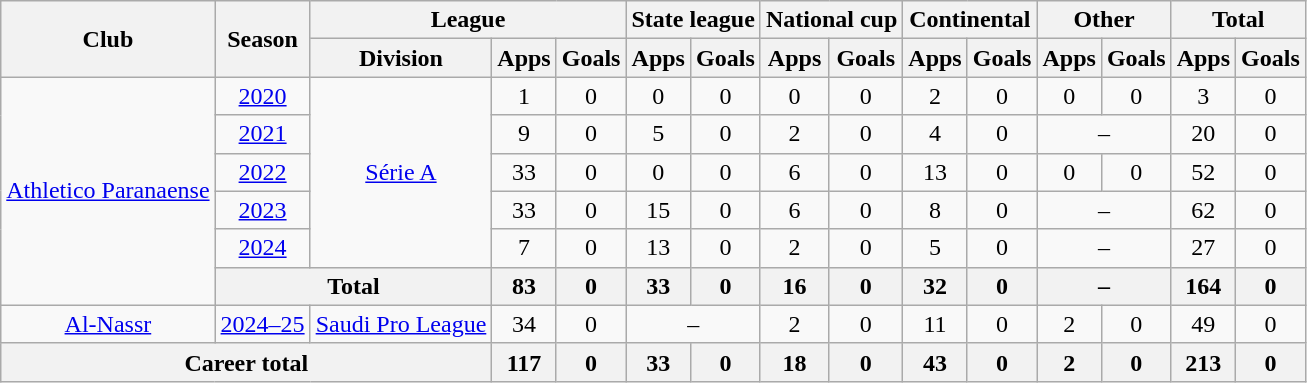<table class="wikitable" style="text-align: center;">
<tr>
<th rowspan="2">Club</th>
<th rowspan="2">Season</th>
<th colspan="3">League</th>
<th colspan="2">State league</th>
<th colspan="2">National cup</th>
<th colspan="2">Continental</th>
<th colspan="2">Other</th>
<th colspan="2">Total</th>
</tr>
<tr>
<th>Division</th>
<th>Apps</th>
<th>Goals</th>
<th>Apps</th>
<th>Goals</th>
<th>Apps</th>
<th>Goals</th>
<th>Apps</th>
<th>Goals</th>
<th>Apps</th>
<th>Goals</th>
<th>Apps</th>
<th>Goals</th>
</tr>
<tr>
<td rowspan="6" valign="center"><a href='#'>Athletico Paranaense</a></td>
<td><a href='#'>2020</a></td>
<td rowspan="5"><a href='#'>Série A</a></td>
<td>1</td>
<td>0</td>
<td>0</td>
<td>0</td>
<td>0</td>
<td>0</td>
<td>2</td>
<td>0</td>
<td>0</td>
<td>0</td>
<td>3</td>
<td>0</td>
</tr>
<tr>
<td><a href='#'>2021</a></td>
<td>9</td>
<td>0</td>
<td>5</td>
<td>0</td>
<td>2</td>
<td>0</td>
<td>4</td>
<td>0</td>
<td colspan="2">–</td>
<td>20</td>
<td>0</td>
</tr>
<tr>
<td><a href='#'>2022</a></td>
<td>33</td>
<td>0</td>
<td>0</td>
<td>0</td>
<td>6</td>
<td>0</td>
<td>13</td>
<td>0</td>
<td>0</td>
<td>0</td>
<td>52</td>
<td>0</td>
</tr>
<tr>
<td><a href='#'>2023</a></td>
<td>33</td>
<td>0</td>
<td>15</td>
<td>0</td>
<td>6</td>
<td>0</td>
<td>8</td>
<td>0</td>
<td colspan="2">–</td>
<td>62</td>
<td>0</td>
</tr>
<tr>
<td><a href='#'>2024</a></td>
<td>7</td>
<td>0</td>
<td>13</td>
<td>0</td>
<td>2</td>
<td>0</td>
<td>5</td>
<td>0</td>
<td colspan="2">–</td>
<td>27</td>
<td>0</td>
</tr>
<tr>
<th colspan="2">Total</th>
<th>83</th>
<th>0</th>
<th>33</th>
<th>0</th>
<th>16</th>
<th>0</th>
<th>32</th>
<th>0</th>
<th colspan="2">–</th>
<th>164</th>
<th>0</th>
</tr>
<tr>
<td><a href='#'>Al-Nassr</a></td>
<td><a href='#'>2024–25</a></td>
<td><a href='#'>Saudi Pro League</a></td>
<td>34</td>
<td>0</td>
<td colspan="2">–</td>
<td>2</td>
<td>0</td>
<td>11</td>
<td>0</td>
<td>2</td>
<td>0</td>
<td>49</td>
<td>0</td>
</tr>
<tr>
<th colspan="3">Career total</th>
<th>117</th>
<th>0</th>
<th>33</th>
<th>0</th>
<th>18</th>
<th>0</th>
<th>43</th>
<th>0</th>
<th>2</th>
<th>0</th>
<th>213</th>
<th>0</th>
</tr>
</table>
